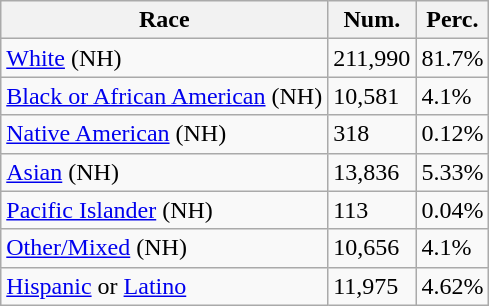<table class="wikitable">
<tr>
<th>Race</th>
<th>Num.</th>
<th>Perc.</th>
</tr>
<tr>
<td><a href='#'>White</a> (NH)</td>
<td>211,990</td>
<td>81.7%</td>
</tr>
<tr>
<td><a href='#'>Black or African American</a> (NH)</td>
<td>10,581</td>
<td>4.1%</td>
</tr>
<tr>
<td><a href='#'>Native American</a> (NH)</td>
<td>318</td>
<td>0.12%</td>
</tr>
<tr>
<td><a href='#'>Asian</a> (NH)</td>
<td>13,836</td>
<td>5.33%</td>
</tr>
<tr>
<td><a href='#'>Pacific Islander</a> (NH)</td>
<td>113</td>
<td>0.04%</td>
</tr>
<tr>
<td><a href='#'>Other/Mixed</a> (NH)</td>
<td>10,656</td>
<td>4.1%</td>
</tr>
<tr>
<td><a href='#'>Hispanic</a> or <a href='#'>Latino</a></td>
<td>11,975</td>
<td>4.62%</td>
</tr>
</table>
